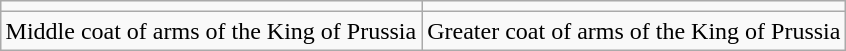<table class="wikitable" style="margin:1em auto; text-align:center;">
<tr>
<td></td>
<td></td>
</tr>
<tr>
<td>Middle coat of arms of the King of Prussia</td>
<td>Greater coat of arms of the King of Prussia</td>
</tr>
</table>
